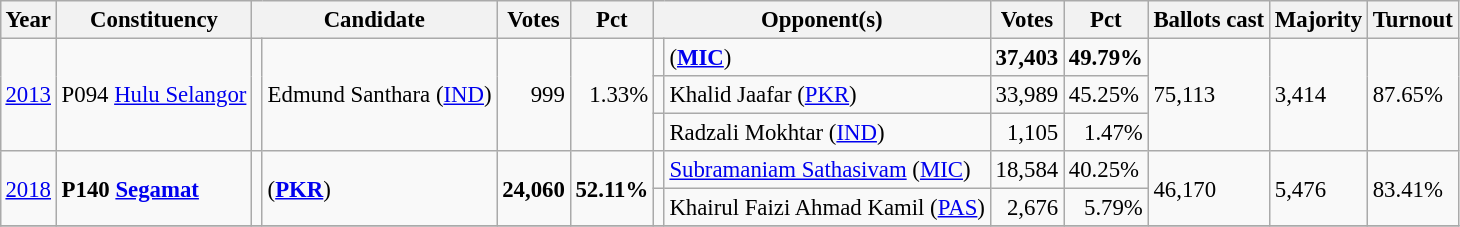<table class="wikitable" style="margin:0.5em ; font-size:95%">
<tr>
<th>Year</th>
<th>Constituency</th>
<th colspan=2>Candidate</th>
<th>Votes</th>
<th>Pct</th>
<th colspan=2>Opponent(s)</th>
<th>Votes</th>
<th>Pct</th>
<th>Ballots cast</th>
<th>Majority</th>
<th>Turnout</th>
</tr>
<tr>
<td rowspan=3><a href='#'>2013</a></td>
<td rowspan=3>P094 <a href='#'>Hulu Selangor</a></td>
<td rowspan=3  ></td>
<td rowspan=3>Edmund Santhara (<a href='#'>IND</a>)</td>
<td rowspan=3 align="right">999</td>
<td rowspan=3 align="right">1.33%</td>
<td></td>
<td> (<a href='#'><strong>MIC</strong></a>)</td>
<td align="right"><strong>37,403</strong></td>
<td><strong>49.79%</strong></td>
<td rowspan=3>75,113</td>
<td rowspan=3>3,414</td>
<td rowspan=3>87.65%</td>
</tr>
<tr>
<td></td>
<td>Khalid Jaafar (<a href='#'>PKR</a>)</td>
<td align="right">33,989</td>
<td>45.25%</td>
</tr>
<tr>
<td></td>
<td>Radzali Mokhtar (<a href='#'>IND</a>)</td>
<td align="right">1,105</td>
<td align="right">1.47%</td>
</tr>
<tr>
<td rowspan=2><a href='#'>2018</a></td>
<td rowspan=2><strong>P140 <a href='#'>Segamat</a></strong></td>
<td rowspan=2  ></td>
<td rowspan=2> (<a href='#'><strong>PKR</strong></a>)</td>
<td rowspan=2 align="right"><strong>24,060</strong></td>
<td rowspan=2><strong>52.11%</strong></td>
<td></td>
<td><a href='#'>Subramaniam Sathasivam</a> (<a href='#'>MIC</a>)</td>
<td align="right">18,584</td>
<td>40.25%</td>
<td rowspan=2>46,170</td>
<td rowspan=2>5,476</td>
<td rowspan=2>83.41%</td>
</tr>
<tr>
<td></td>
<td>Khairul Faizi Ahmad Kamil (<a href='#'>PAS</a>)</td>
<td align="right">2,676</td>
<td align="right">5.79%</td>
</tr>
<tr>
</tr>
</table>
